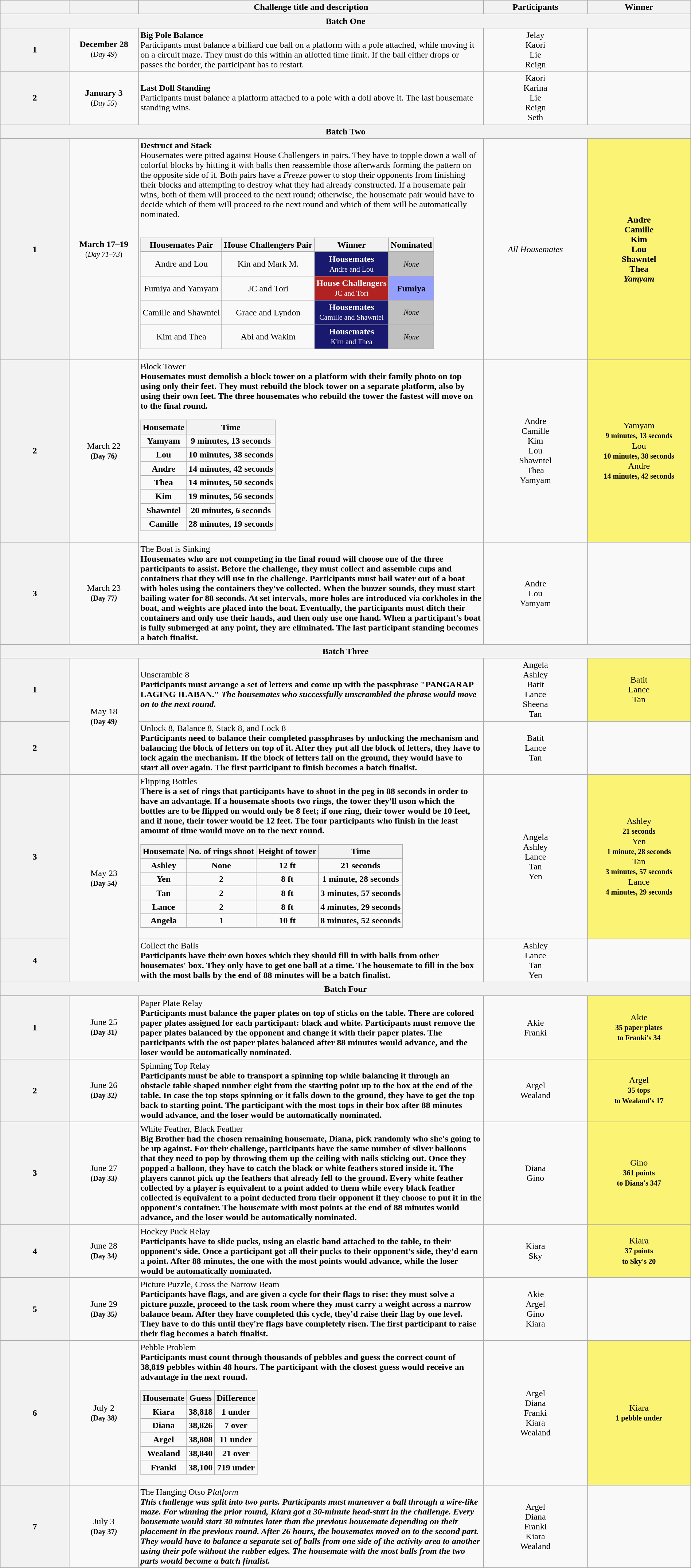<table class="wikitable" style="text-align:center; font-size:100%; line-height:18px;" width="100%">
<tr>
<th style="width: 10%;"></th>
<th style="width: 10%;"></th>
<th style="width: 50%;">Challenge title and description</th>
<th style="width: 15%;">Participants</th>
<th style="width: 15%;">Winner</th>
</tr>
<tr>
<th colspan="5">Batch One</th>
</tr>
<tr>
<th>1</th>
<td><strong>December 28</strong><br><small>(<em>Day 49</em>)</small></td>
<td align="left"><strong>Big Pole Balance</strong><br>Participants must balance a billiard cue ball on a platform with a pole attached, while moving it on a circuit maze. They must do this within an allotted time limit. If the ball either drops or passes the border, the participant has to restart.</td>
<td>Jelay<br>Kaori<br>Lie<br>Reign</td>
<td></td>
</tr>
<tr>
<th>2</th>
<td><strong>January 3</strong><br><small>(<em>Day 55</em>)</small></td>
<td align="left"><strong>Last Doll Standing</strong><br>Participants must balance a platform attached to a pole with a doll above it. The last housemate standing wins.</td>
<td>Kaori<br>Karina<br>Lie<br>Reign<br>Seth</td>
<td></td>
</tr>
<tr>
<th colspan="5">Batch Two</th>
</tr>
<tr>
<th>1</th>
<td><strong>March 17–19</strong><br><small>(<em>Day 71–73</em>)</small></td>
<td align="left"><strong>Destruct and Stack</strong><br>Housemates were pitted against House Challengers in pairs. They have to topple down a wall of colorful blocks by hitting it with balls then reassemble those afterwards forming the pattern on the opposite side of it. Both pairs have a <em>Freeze</em> power to stop their opponents from finishing their blocks and attempting to destroy what they had already constructed. If a housemate pair wins, both of them will proceed to the next round; otherwise, the housemate pair would have to decide which of them will proceed to the next round and which of them will be automatically nominated.<br><br><table class="wikitable collapsible collapsed" style="text-align: center; font-size:100%; line-height:18px;">
<tr>
<th>Housemates Pair</th>
<th>House Challengers Pair</th>
<th>Winner</th>
<th>Nominated</th>
</tr>
<tr>
<td>Andre and Lou</td>
<td>Kin and Mark M.</td>
<td style="background:#191970; color:white;"><strong>Housemates</strong><br><small>Andre and Lou</small></td>
<td style="background:#C0C0C0;"><small><em>None</em></small></td>
</tr>
<tr>
<td>Fumiya and Yamyam</td>
<td>JC and Tori</td>
<td style="background:#B22222; color:white;"><strong>House Challengers</strong><br><small>JC and Tori</small></td>
<td style="background:#959FFD;" align="center"><strong>Fumiya</strong></td>
</tr>
<tr>
<td>Camille and Shawntel</td>
<td>Grace and Lyndon</td>
<td style="background:#191970; color:white;"><strong>Housemates</strong><br><small>Camille and Shawntel</small></td>
<td style="background:#C0C0C0;"><small><em>None</em></small></td>
</tr>
<tr>
<td>Kim and Thea</td>
<td>Abi and Wakim</td>
<td style="background:#191970; color:white;"><strong>Housemates</strong><br><small>Kim and Thea</small></td>
<td style="background:#C0C0C0;"><small><em>None</em></small></td>
</tr>
<tr>
</tr>
</table>
</td>
<td><em>All Housemates</em></td>
<td style="background:#FBF373;"><strong>Andre<br>Camille<br>Kim<br>Lou<br>Shawntel<br>Thea<br><em>Yamyam<strong><em></td>
</tr>
<tr>
<th>2</th>
<td></strong>March 22<strong><br><small>(</em>Day 76<em>)</small></td>
<td align="left"></strong>Block Tower<strong><br>Housemates must demolish a block tower on a platform with their family photo on top using only their feet. They must rebuild the block tower on a separate platform, also by using their own feet. The three housemates who rebuild the tower the fastest will move on to the final round.<br><table class="wikitable collapsible collapsed" style="text-align: center; font-size:100%; line-height:18px;">
<tr>
<th>Housemate</th>
<th>Time</th>
</tr>
<tr>
<td>Yamyam</td>
<td>9 minutes, 13 seconds</td>
</tr>
<tr>
<td>Lou</td>
<td>10 minutes, 38 seconds</td>
</tr>
<tr>
<td>Andre</td>
<td>14 minutes, 42 seconds</td>
</tr>
<tr>
<td>Thea</td>
<td>14 minutes, 50 seconds</td>
</tr>
<tr>
<td>Kim</td>
<td>19 minutes, 56 seconds</td>
</tr>
<tr>
<td>Shawntel</td>
<td>20 minutes, 6 seconds</td>
</tr>
<tr>
<td>Camille</td>
<td>28 minutes, 19 seconds</td>
</tr>
</table>
</td>
<td>Andre<br>Camille<br>Kim<br>Lou<br>Shawntel<br>Thea<br>Yamyam</td>
<td style="background:#FBF373;"></strong>Yamyam<strong><br><small>9 minutes, 13 seconds</small><br></strong>Lou<strong><br><small>10 minutes, 38 seconds</small><br></strong>Andre<strong><br><small>14 minutes, 42 seconds</small></td>
</tr>
<tr>
<th>3</th>
<td></strong>March 23<strong><br><small>(</em>Day 77<em>)</small></td>
<td align="left"></strong>The Boat is Sinking<strong><br>Housemates who are not competing in the final round will choose one of the three participants to assist. Before the challenge, they must collect and assemble cups and containers that they will use in the challenge. Participants must bail water out of a boat with holes using the containers they've collected. When the buzzer sounds, they must start bailing water for 88 seconds. At set intervals, more holes are introduced via corkholes in the boat, and weights are placed into the boat. Eventually, the participants must ditch their containers and only use their hands, and then only use one hand. When a participant's boat is fully submerged at any point, they are eliminated. The last participant standing becomes a batch finalist.</td>
<td>Andre<br>Lou<br>Yamyam</td>
<td></td>
</tr>
<tr>
<th colspan="5">Batch Three</th>
</tr>
<tr>
<th>1</th>
<td rowspan="2"></strong>May 18<strong><br><small>(</em>Day 49<em>)</small></td>
<td align="left"></strong>Unscramble 8<strong><br>Participants must arrange a set of letters and come up with the passphrase </em>"PANGARAP LAGING ILABAN."<em> The housemates who successfully unscrambled the phrase would move on to the next round.</td>
<td>Angela<br>Ashley<br>Batit<br>Lance<br>Sheena<br>Tan</td>
<td style="background:#FBF373;"></strong>Batit<strong><br></strong>Lance<strong><br></strong>Tan<strong></td>
</tr>
<tr>
<th>2</th>
<td align="left"></strong>Unlock 8, Balance 8, Stack 8, and Lock 8<strong><br>Participants need to balance their completed passphrases by unlocking the mechanism and balancing the block of letters on top of it. After they put all the block of letters, they have to lock again the mechanism. If the block of letters fall on the ground, they would have to start all over again. The first participant to finish becomes a batch finalist.</td>
<td>Batit<br>Lance<br>Tan</td>
<td></td>
</tr>
<tr>
<th>3</th>
<td rowspan="2"></strong>May 23<strong><br><small>(</em>Day 54<em>)</small></td>
<td align="left"></strong>Flipping Bottles<strong><br> There is a set of rings that participants have to shoot in the peg in 88 seconds in order to have an advantage. If a housemate shoots two rings, the tower they'll uson which the bottles are to be flipped on would only be 8 feet; if one ring, their tower would be 10 feet, and if none, their tower would be 12 feet. The four participants who finish in the least amount of time would move on to the next round.<br><table class="wikitable collapsible collapsed" style="text-align: center; font-size:100%; line-height:18px;">
<tr>
<th>Housemate</th>
<th>No. of rings shoot</th>
<th>Height of tower</th>
<th>Time</th>
</tr>
<tr>
<td>Ashley</td>
<td></em>None<em></td>
<td>12 ft</td>
<td>21 seconds</td>
</tr>
<tr>
<td>Yen</td>
<td>2</td>
<td>8 ft</td>
<td>1 minute, 28 seconds</td>
</tr>
<tr>
<td>Tan</td>
<td>2</td>
<td>8 ft</td>
<td>3 minutes, 57 seconds</td>
</tr>
<tr>
<td>Lance</td>
<td>2</td>
<td>8 ft</td>
<td>4 minutes, 29 seconds</td>
</tr>
<tr>
<td>Angela</td>
<td>1</td>
<td>10 ft</td>
<td>8 minutes, 52 seconds</td>
</tr>
</table>
</td>
<td>Angela<br>Ashley<br>Lance<br>Tan<br>Yen</td>
<td style="background:#FBF373;"></strong>Ashley<strong><br><small>21 seconds</small><br></strong>Yen<strong><br><small>1 minute, 28 seconds</small><br></strong>Tan<strong><br><small>3 minutes, 57 seconds</small><br></strong>Lance<strong><br><small>4 minutes, 29 seconds</small></td>
</tr>
<tr>
<th>4</th>
<td align="left"></strong>Collect the Balls<strong><br>Participants have their own boxes which they should fill in with balls from other housemates' box. They only have to get one ball at a time. The housemate to fill in the box with the most balls by the end of 88 minutes will be a batch finalist.</td>
<td>Ashley<br>Lance<br>Tan<br>Yen</td>
<td></td>
</tr>
<tr>
<th colspan="5">Batch Four</th>
</tr>
<tr>
<th>1</th>
<td></strong>June 25<strong><br><small>(</em>Day 31<em>)</small></td>
<td align="left"></strong>Paper Plate Relay<strong><br>Participants must balance the paper plates on top of sticks on the table. There are colored paper plates assigned for each participant: black and white. Participants must remove the paper plates balanced by the opponent and change it with their paper plates. The participants with the ost paper plates balanced after 88 minutes would advance, and the loser would be automatically nominated.</td>
<td>Akie<br>Franki</td>
<td style="background:#FBF373;"></strong>Akie<strong><br><small>35 paper plates<br>to Franki's 34</small></td>
</tr>
<tr>
<th>2</th>
<td></strong>June 26<strong><br><small>(</em>Day 32<em>)</small></td>
<td align="left"></strong>Spinning Top Relay<strong><br>Participants must be able to transport a spinning top while balancing it through an obstacle table shaped number eight from the starting point up to the box at the end of the table. In case the top stops spinning or it falls down to the ground, they have to get the top back to starting point. The participant with the most tops in their box after 88 minutes would advance, and the loser would be automatically nominated.</td>
<td>Argel<br>Wealand</td>
<td style="background:#FBF373;"></strong>Argel<strong><br><small>35 tops<br>to Wealand's 17</small></td>
</tr>
<tr>
<th>3</th>
<td></strong>June 27<strong><br><small>(</em>Day 33<em>)</small></td>
<td align="left"></strong>White Feather, Black Feather<strong><br> Big Brother had the chosen remaining housemate, Diana, pick randomly who she's going to be up against. For their challenge, participants have the same number of silver balloons that they need to pop by throwing them up the ceiling with nails sticking out. Once they popped a balloon, they have to catch the black or white feathers stored inside it. The players cannot pick up the feathers that already fell to the ground. Every white feather collected by a player is equivalent to a point added to them while every black feather collected is equivalent to a point deducted from their opponent if they choose to put it in the opponent's container. The housemate with most points at the end of 88 minutes would advance, and the loser would be automatically nominated.</td>
<td>Diana<br>Gino</td>
<td style="background:#FBF373;"></strong>Gino<strong><br><small>361 points<br>to Diana's 347</small></td>
</tr>
<tr>
<th>4</th>
<td></strong>June 28<strong><br><small>(</em>Day 34<em>)</small></td>
<td align="left"></strong>Hockey Puck Relay<strong><br>Participants have to slide pucks, using an elastic band attached to the table, to their opponent's side. Once a participant got all their pucks to their opponent's side, they'd earn a point. After 88 minutes, the one with the most points would advance, while the loser would be automatically nominated.</td>
<td>Kiara<br>Sky</td>
<td style="background:#FBF373;"></strong>Kiara<strong><br><small>37 points<br>to Sky's 20</small></td>
</tr>
<tr>
<th>5</th>
<td></strong>June 29<strong><br><small>(</em>Day 35<em>)</small></td>
<td align="left"></strong>Picture Puzzle, Cross the Narrow Beam<strong><br>Participants have flags, and are given a cycle for their flags to rise: they must solve a picture puzzle, proceed to the task room where they must carry a weight across a narrow balance beam. After they have completed this cycle, they'd raise their flag by one level. They have to do this until they're flags have completely risen. The first participant to raise their flag becomes a batch finalist.</td>
<td>Akie<br>Argel<br>Gino<br>Kiara</td>
<td></td>
</tr>
<tr>
<th>6</th>
<td></strong>July 2<strong><br><small>(</em>Day 38<em>)</small></td>
<td align="left"></strong>Pebble Problem<strong><br>Participants must count through thousands of pebbles and guess the correct count of 38,819 pebbles within 48 hours. The participant with the closest guess would receive an advantage in the next round.<br><table class="wikitable collapsible collapsed" style="text-align: center; font-size:100%; line-height:18px;">
<tr>
<th>Housemate</th>
<th>Guess</th>
<th>Difference</th>
</tr>
<tr>
<td>Kiara</td>
<td>38,818</td>
<td>1 under</td>
</tr>
<tr>
<td>Diana</td>
<td>38,826</td>
<td>7 over</td>
</tr>
<tr>
<td>Argel</td>
<td>38,808</td>
<td>11 under</td>
</tr>
<tr>
<td>Wealand</td>
<td>38,840</td>
<td>21 over</td>
</tr>
<tr>
<td>Franki</td>
<td>38,100</td>
<td>719 under</td>
</tr>
</table>
</td>
<td>Argel<br>Diana<br>Franki<br>Kiara<br>Wealand</td>
<td style="background:#FBF373;"></strong>Kiara<strong><br><small>1 pebble under</small></td>
</tr>
<tr>
<th>7</th>
<td></strong>July 3<strong><br><small>(</em>Day 37<em>)</small></td>
<td align="left"></strong>The Hanging </em>Otso<em> Platform<strong><br>This challenge was split into two parts. Participants must maneuver a ball through a wire-like maze. For winning the prior round, Kiara got a 30-minute head-start in the challenge. Every housemate would start 30 minutes later than the previous housemate depending on their placement in the previous round. After 26 hours, the housemates moved on to the second part. They would have to balance a separate set of balls from one side of the activity area to another using their pole without the rubber edges. The housemate with the most balls from the two parts would become a batch finalist.</td>
<td>Argel<br>Diana<br>Franki<br>Kiara<br>Wealand</td>
<td></td>
</tr>
<tr>
</tr>
</table>
